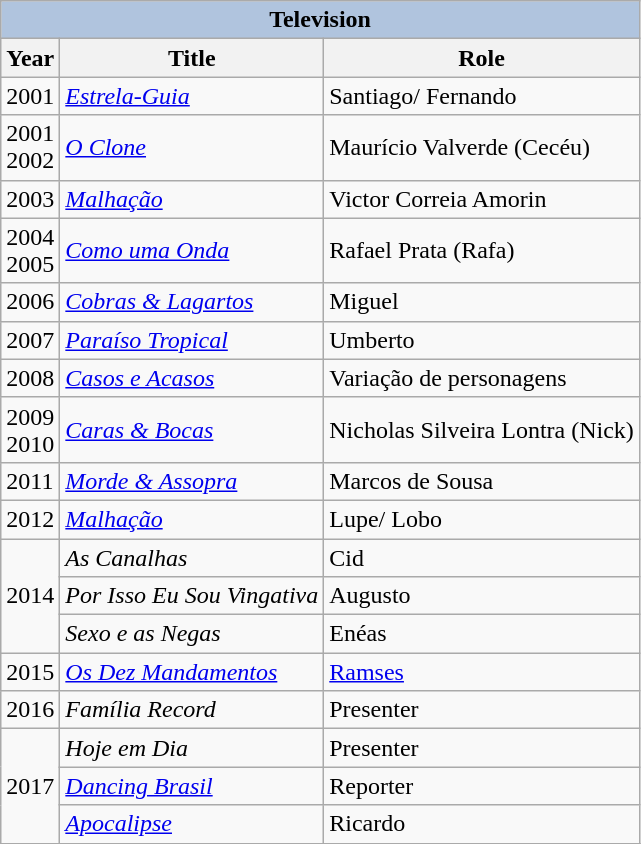<table class="wikitable" style="font-size: 100%;">
<tr>
<th colspan="3" style="background: LightSteelBlue;">Television</th>
</tr>
<tr>
<th>Year</th>
<th>Title</th>
<th>Role</th>
</tr>
<tr>
<td>2001</td>
<td><em><a href='#'>Estrela-Guia</a></em></td>
<td>Santiago/ Fernando</td>
</tr>
<tr>
<td>2001<br> 2002</td>
<td><em><a href='#'>O Clone</a></em></td>
<td>Maurício Valverde (Cecéu)</td>
</tr>
<tr>
<td>2003</td>
<td><em><a href='#'>Malhação</a></em></td>
<td>Victor Correia Amorin</td>
</tr>
<tr>
<td>2004<br> 2005</td>
<td><em><a href='#'>Como uma Onda</a></em></td>
<td>Rafael Prata (Rafa)</td>
</tr>
<tr>
<td>2006</td>
<td><em><a href='#'>Cobras & Lagartos</a></em></td>
<td>Miguel</td>
</tr>
<tr>
<td>2007</td>
<td><em><a href='#'>Paraíso Tropical</a></em></td>
<td>Umberto</td>
</tr>
<tr>
<td>2008</td>
<td><em><a href='#'>Casos e Acasos</a></em></td>
<td>Variação de personagens</td>
</tr>
<tr>
<td>2009<br> 2010</td>
<td><em><a href='#'>Caras & Bocas</a></em></td>
<td>Nicholas Silveira Lontra (Nick)</td>
</tr>
<tr>
<td>2011</td>
<td><em><a href='#'>Morde & Assopra</a></em></td>
<td>Marcos de Sousa</td>
</tr>
<tr>
<td>2012</td>
<td><em><a href='#'>Malhação</a></em></td>
<td>Lupe/ Lobo</td>
</tr>
<tr>
<td rowspan="3">2014</td>
<td><em>As Canalhas</em></td>
<td>Cid</td>
</tr>
<tr>
<td><em>Por Isso Eu Sou Vingativa</em></td>
<td>Augusto</td>
</tr>
<tr>
<td><em>Sexo e as Negas</em></td>
<td>Enéas</td>
</tr>
<tr>
<td>2015</td>
<td><em><a href='#'>Os Dez Mandamentos</a></em></td>
<td><a href='#'>Ramses</a></td>
</tr>
<tr>
<td>2016</td>
<td><em>Família Record</em></td>
<td>Presenter</td>
</tr>
<tr>
<td rowspan="3">2017</td>
<td><em>Hoje em Dia</em></td>
<td>Presenter</td>
</tr>
<tr>
<td><em><a href='#'>Dancing Brasil</a></em></td>
<td>Reporter</td>
</tr>
<tr>
<td><em><a href='#'>Apocalipse</a></em></td>
<td>Ricardo</td>
</tr>
<tr>
</tr>
</table>
